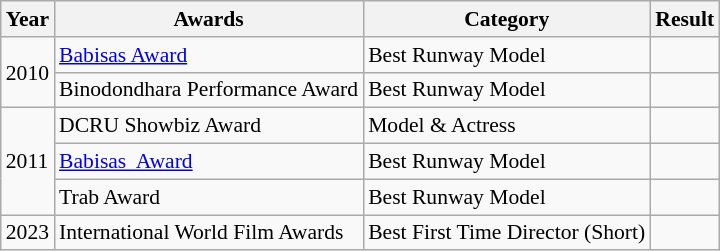<table class="wikitable sortable" style="font-size:90%">
<tr style="text-align:center;">
<th>Year</th>
<th>Awards</th>
<th>Category</th>
<th>Result</th>
</tr>
<tr>
<td rowspan="2">2010</td>
<td><a href='#'>Babisas Award</a></td>
<td>Best Runway Model</td>
<td></td>
</tr>
<tr>
<td>Binodondhara Performance Award</td>
<td>Best Runway Model</td>
<td></td>
</tr>
<tr>
<td rowspan="3">2011</td>
<td>DCRU Showbiz Award</td>
<td>Model & Actress</td>
<td></td>
</tr>
<tr>
<td><a href='#'>Babisas  Award</a></td>
<td>Best Runway Model</td>
<td></td>
</tr>
<tr>
<td>Trab Award</td>
<td>Best Runway Model</td>
<td></td>
</tr>
<tr>
<td>2023</td>
<td>International World Film Awards</td>
<td>Best First Time Director (Short)</td>
<td></td>
</tr>
</table>
